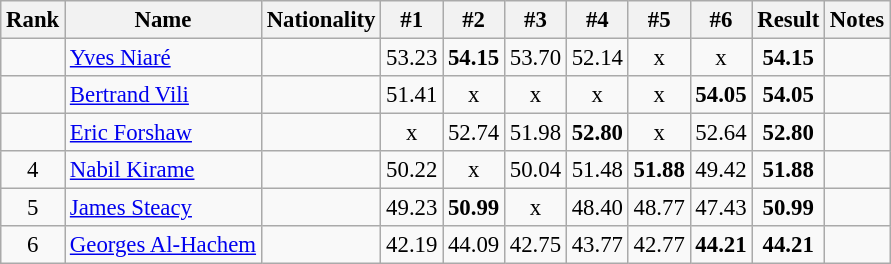<table class="wikitable sortable" style="text-align:center;font-size:95%">
<tr>
<th>Rank</th>
<th>Name</th>
<th>Nationality</th>
<th>#1</th>
<th>#2</th>
<th>#3</th>
<th>#4</th>
<th>#5</th>
<th>#6</th>
<th>Result</th>
<th>Notes</th>
</tr>
<tr>
<td></td>
<td align=left><a href='#'>Yves Niaré</a></td>
<td align=left></td>
<td>53.23</td>
<td><strong>54.15</strong></td>
<td>53.70</td>
<td>52.14</td>
<td>x</td>
<td>x</td>
<td><strong>54.15</strong></td>
<td></td>
</tr>
<tr>
<td></td>
<td align=left><a href='#'>Bertrand Vili</a></td>
<td align=left></td>
<td>51.41</td>
<td>x</td>
<td>x</td>
<td>x</td>
<td>x</td>
<td><strong>54.05</strong></td>
<td><strong>54.05</strong></td>
<td></td>
</tr>
<tr>
<td></td>
<td align=left><a href='#'>Eric Forshaw</a></td>
<td align=left></td>
<td>x</td>
<td>52.74</td>
<td>51.98</td>
<td><strong>52.80</strong></td>
<td>x</td>
<td>52.64</td>
<td><strong>52.80</strong></td>
<td></td>
</tr>
<tr>
<td>4</td>
<td align=left><a href='#'>Nabil Kirame</a></td>
<td align=left></td>
<td>50.22</td>
<td>x</td>
<td>50.04</td>
<td>51.48</td>
<td><strong>51.88</strong></td>
<td>49.42</td>
<td><strong>51.88</strong></td>
<td></td>
</tr>
<tr>
<td>5</td>
<td align=left><a href='#'>James Steacy</a></td>
<td align=left></td>
<td>49.23</td>
<td><strong>50.99</strong></td>
<td>x</td>
<td>48.40</td>
<td>48.77</td>
<td>47.43</td>
<td><strong>50.99</strong></td>
<td></td>
</tr>
<tr>
<td>6</td>
<td align=left><a href='#'>Georges Al-Hachem</a></td>
<td align=left></td>
<td>42.19</td>
<td>44.09</td>
<td>42.75</td>
<td>43.77</td>
<td>42.77</td>
<td><strong>44.21</strong></td>
<td><strong>44.21</strong></td>
<td></td>
</tr>
</table>
